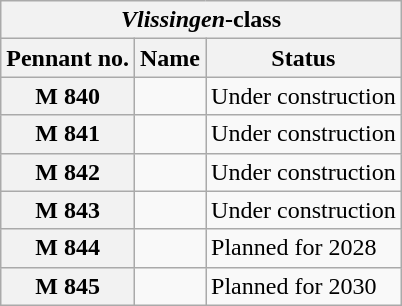<table class="wikitable plainrowheaders">
<tr>
<th colspan=3><em>Vlissingen</em>-class</th>
</tr>
<tr>
<th scope="col">Pennant no.</th>
<th scope="col">Name</th>
<th scope="col">Status</th>
</tr>
<tr>
<th scope="row">M 840</th>
<td></td>
<td>Under construction </td>
</tr>
<tr>
<th scope="row">M 841</th>
<td></td>
<td>Under construction</td>
</tr>
<tr>
<th scope="row">M 842</th>
<td></td>
<td>Under construction</td>
</tr>
<tr>
<th scope="row">M 843</th>
<td></td>
<td>Under construction</td>
</tr>
<tr>
<th scope="row">M 844</th>
<td></td>
<td>Planned for 2028</td>
</tr>
<tr>
<th scope="row">M 845</th>
<td></td>
<td>Planned for 2030</td>
</tr>
</table>
